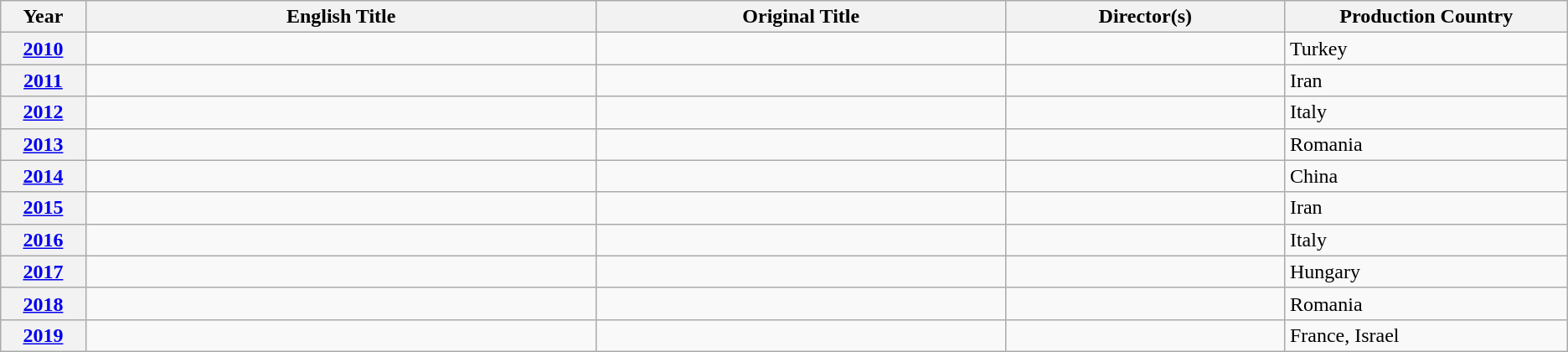<table class="wikitable unsortable">
<tr>
<th scope="col" style="width:1%;">Year</th>
<th scope="col" style="width:10%;">English Title</th>
<th scope="col" style="width:8%;">Original Title</th>
<th scope="col" style="width:5%;">Director(s)</th>
<th scope="col" style="width:5%;">Production Country</th>
</tr>
<tr>
<th style="text-align:center;"><a href='#'>2010</a></th>
<td></td>
<td></td>
<td></td>
<td>Turkey</td>
</tr>
<tr>
<th style="text-align:center;"><a href='#'>2011</a></th>
<td></td>
<td></td>
<td></td>
<td>Iran</td>
</tr>
<tr>
<th style="text-align:center;"><a href='#'>2012</a></th>
<td></td>
<td></td>
<td></td>
<td>Italy</td>
</tr>
<tr>
<th style="text-align:center;"><a href='#'>2013</a></th>
<td></td>
<td></td>
<td></td>
<td>Romania</td>
</tr>
<tr>
<th style="text-align:center;"><a href='#'>2014</a></th>
<td></td>
<td></td>
<td></td>
<td>China</td>
</tr>
<tr>
<th style="text-align:center;"><a href='#'>2015</a></th>
<td></td>
<td></td>
<td></td>
<td>Iran</td>
</tr>
<tr>
<th style="text-align:center;"><a href='#'>2016</a></th>
<td></td>
<td></td>
<td></td>
<td>Italy</td>
</tr>
<tr>
<th style="text-align:center;"><a href='#'>2017</a></th>
<td></td>
<td></td>
<td></td>
<td>Hungary</td>
</tr>
<tr>
<th style="text-align:center;"><a href='#'>2018</a></th>
<td></td>
<td></td>
<td></td>
<td>Romania</td>
</tr>
<tr>
<th style="text-align:center;"><a href='#'>2019</a></th>
<td></td>
<td></td>
<td></td>
<td>France, Israel</td>
</tr>
</table>
